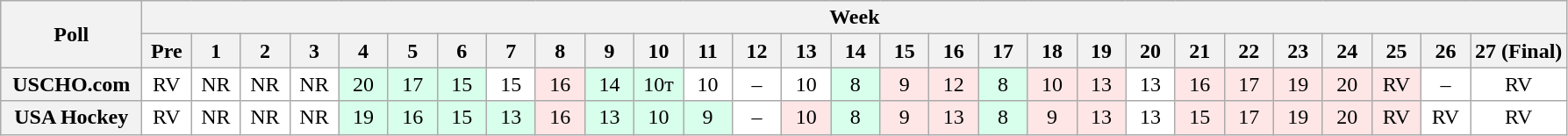<table class="wikitable" style="white-space:nowrap;">
<tr>
<th scope="col" width="100" rowspan="2">Poll</th>
<th colspan="28">Week</th>
</tr>
<tr>
<th scope="col" width="30">Pre</th>
<th scope="col" width="30">1</th>
<th scope="col" width="30">2</th>
<th scope="col" width="30">3</th>
<th scope="col" width="30">4</th>
<th scope="col" width="30">5</th>
<th scope="col" width="30">6</th>
<th scope="col" width="30">7</th>
<th scope="col" width="30">8</th>
<th scope="col" width="30">9</th>
<th scope="col" width="30">10</th>
<th scope="col" width="30">11</th>
<th scope="col" width="30">12</th>
<th scope="col" width="30">13</th>
<th scope="col" width="30">14</th>
<th scope="col" width="30">15</th>
<th scope="col" width="30">16</th>
<th scope="col" width="30">17</th>
<th scope="col" width="30">18</th>
<th scope="col" width="30">19</th>
<th scope="col" width="30">20</th>
<th scope="col" width="30">21</th>
<th scope="col" width="30">22</th>
<th scope="col" width="30">23</th>
<th scope="col" width="30">24</th>
<th scope="col" width="30">25</th>
<th scope="col" width="30">26</th>
<th scope="col" width="30">27 (Final)</th>
</tr>
<tr style="text-align:center;">
<th>USCHO.com</th>
<td bgcolor=FFFFFF>RV</td>
<td bgcolor=FFFFFF>NR</td>
<td bgcolor=FFFFFF>NR</td>
<td bgcolor=FFFFFF>NR</td>
<td bgcolor=D8FFEB>20</td>
<td bgcolor=D8FFEB>17</td>
<td bgcolor=D8FFEB>15</td>
<td bgcolor=FFFFFF>15</td>
<td bgcolor=FFE6E6>16</td>
<td bgcolor=D8FFEB>14</td>
<td bgcolor=D8FFEB>10т</td>
<td bgcolor=FFFFFF>10</td>
<td bgcolor=FFFFFF>–</td>
<td bgcolor=FFFFFF>10</td>
<td bgcolor=D8FFEB>8</td>
<td bgcolor=FFE6E6>9</td>
<td bgcolor=FFE6E6>12</td>
<td bgcolor=D8FFEB>8</td>
<td bgcolor=FFE6E6>10</td>
<td bgcolor=FFE6E6>13</td>
<td bgcolor=FFFFFF>13</td>
<td bgcolor=FFE6E6>16</td>
<td bgcolor=FFE6E6>17</td>
<td bgcolor=FFE6E6>19</td>
<td bgcolor=FFE6E6>20</td>
<td bgcolor=FFE6E6>RV</td>
<td bgcolor=FFFFFF>–</td>
<td bgcolor=FFFFFF>RV</td>
</tr>
<tr style="text-align:center;">
<th>USA Hockey</th>
<td bgcolor=FFFFFF>RV</td>
<td bgcolor=FFFFFF>NR</td>
<td bgcolor=FFFFFF>NR</td>
<td bgcolor=FFFFFF>NR</td>
<td bgcolor=D8FFEB>19</td>
<td bgcolor=D8FFEB>16</td>
<td bgcolor=D8FFEB>15</td>
<td bgcolor=D8FFEB>13</td>
<td bgcolor=FFE6E6>16</td>
<td bgcolor=D8FFEB>13</td>
<td bgcolor=D8FFEB>10</td>
<td bgcolor=D8FFEB>9</td>
<td bgcolor=FFFFFF>–</td>
<td bgcolor=FFE6E6>10</td>
<td bgcolor=D8FFEB>8</td>
<td bgcolor=FFE6E6>9</td>
<td bgcolor=FFE6E6>13</td>
<td bgcolor=D8FFEB>8</td>
<td bgcolor=FFE6E6>9</td>
<td bgcolor=FFE6E6>13</td>
<td bgcolor=FFFFFF>13</td>
<td bgcolor=FFE6E6>15</td>
<td bgcolor=FFE6E6>17</td>
<td bgcolor=FFE6E6>19</td>
<td bgcolor=FFE6E6>20</td>
<td bgcolor=FFE6E6>RV</td>
<td bgcolor=FFFFFF>RV</td>
<td bgcolor=FFFFFF>RV</td>
</tr>
</table>
